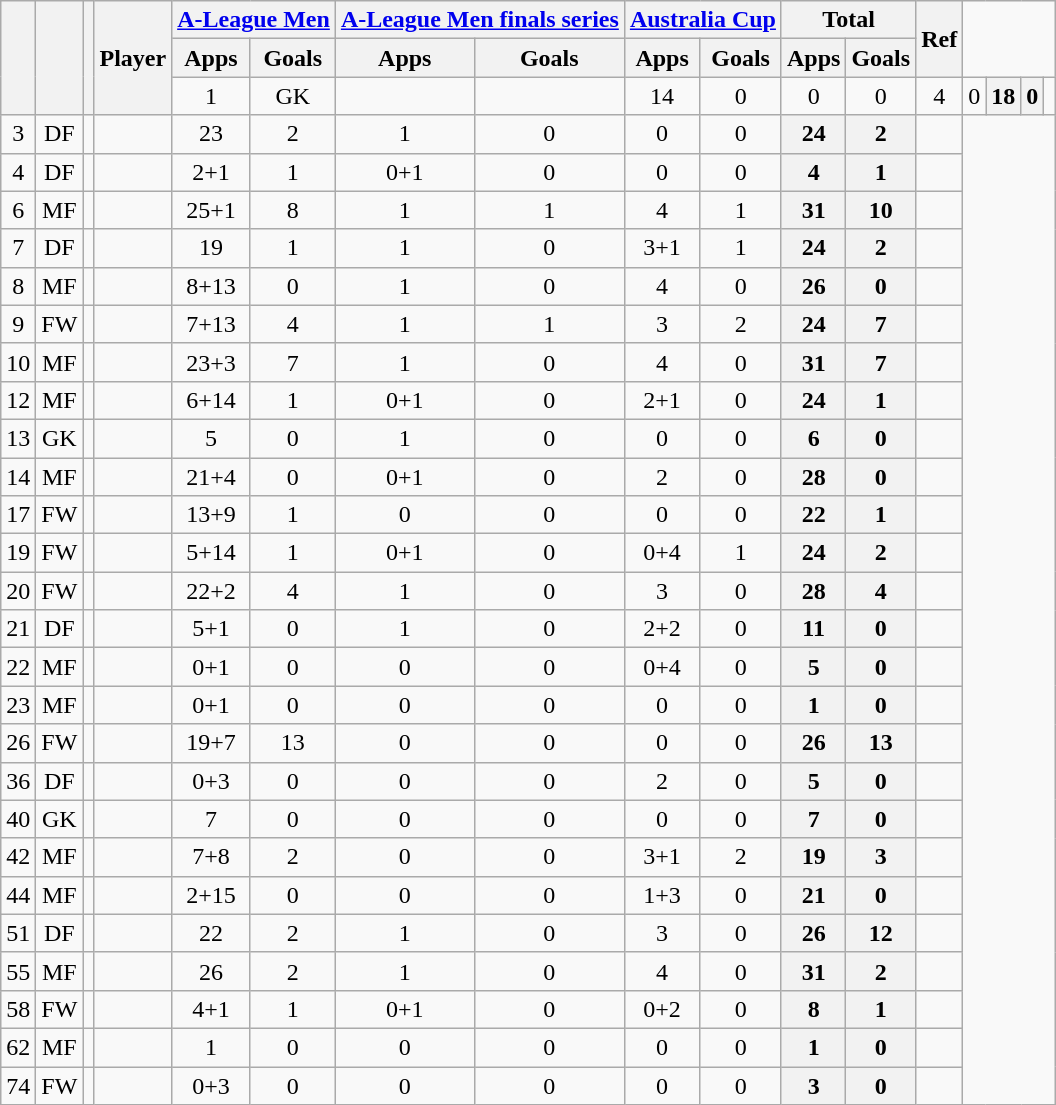<table class="wikitable sortable" style="text-align:center">
<tr>
<th rowspan="3"></th>
<th rowspan="3"></th>
<th rowspan="3"></th>
<th rowspan="3">Player</th>
<th colspan="2"><a href='#'>A-League Men</a></th>
<th colspan="2"><a href='#'>A-League Men finals series</a></th>
<th colspan="2"><a href='#'>Australia Cup</a></th>
<th colspan="2">Total</th>
<th rowspan="2" class="unsortable">Ref</th>
</tr>
<tr>
<th>Apps</th>
<th>Goals</th>
<th>Apps</th>
<th>Goals</th>
<th>Apps</th>
<th>Goals</th>
<th>Apps</th>
<th>Goals</th>
</tr>
<tr>
<td>1</td>
<td>GK</td>
<td></td>
<td align=left></td>
<td>14</td>
<td>0</td>
<td>0</td>
<td>0</td>
<td>4</td>
<td>0</td>
<th>18</th>
<th>0</th>
<td></td>
</tr>
<tr>
<td>3</td>
<td>DF</td>
<td></td>
<td align=left></td>
<td>23</td>
<td>2</td>
<td>1</td>
<td>0</td>
<td>0</td>
<td>0</td>
<th>24</th>
<th>2</th>
<td></td>
</tr>
<tr>
<td>4</td>
<td>DF</td>
<td></td>
<td align=left></td>
<td>2+1</td>
<td>1</td>
<td>0+1</td>
<td>0</td>
<td>0</td>
<td>0</td>
<th>4</th>
<th>1</th>
<td></td>
</tr>
<tr>
<td>6</td>
<td>MF</td>
<td></td>
<td align=left></td>
<td>25+1</td>
<td>8</td>
<td>1</td>
<td>1</td>
<td>4</td>
<td>1</td>
<th>31</th>
<th>10</th>
<td></td>
</tr>
<tr>
<td>7</td>
<td>DF</td>
<td></td>
<td align=left></td>
<td>19</td>
<td>1</td>
<td>1</td>
<td>0</td>
<td>3+1</td>
<td>1</td>
<th>24</th>
<th>2</th>
<td></td>
</tr>
<tr>
<td>8</td>
<td>MF</td>
<td></td>
<td align=left></td>
<td>8+13</td>
<td>0</td>
<td>1</td>
<td>0</td>
<td>4</td>
<td>0</td>
<th>26</th>
<th>0</th>
<td></td>
</tr>
<tr>
<td>9</td>
<td>FW</td>
<td></td>
<td align=left></td>
<td>7+13</td>
<td>4</td>
<td>1</td>
<td>1</td>
<td>3</td>
<td>2</td>
<th>24</th>
<th>7</th>
<td></td>
</tr>
<tr>
<td>10</td>
<td>MF</td>
<td></td>
<td align=left></td>
<td>23+3</td>
<td>7</td>
<td>1</td>
<td>0</td>
<td>4</td>
<td>0</td>
<th>31</th>
<th>7</th>
<td></td>
</tr>
<tr>
<td>12</td>
<td>MF</td>
<td></td>
<td align=left></td>
<td>6+14</td>
<td>1</td>
<td>0+1</td>
<td>0</td>
<td>2+1</td>
<td>0</td>
<th>24</th>
<th>1</th>
<td></td>
</tr>
<tr>
<td>13</td>
<td>GK</td>
<td></td>
<td align=left></td>
<td>5</td>
<td>0</td>
<td>1</td>
<td>0</td>
<td>0</td>
<td>0</td>
<th>6</th>
<th>0</th>
<td></td>
</tr>
<tr>
<td>14</td>
<td>MF</td>
<td></td>
<td align=left></td>
<td>21+4</td>
<td>0</td>
<td>0+1</td>
<td>0</td>
<td>2</td>
<td>0</td>
<th>28</th>
<th>0</th>
<td></td>
</tr>
<tr>
<td>17</td>
<td>FW</td>
<td></td>
<td align=left></td>
<td>13+9</td>
<td>1</td>
<td>0</td>
<td>0</td>
<td>0</td>
<td>0</td>
<th>22</th>
<th>1</th>
<td></td>
</tr>
<tr>
<td>19</td>
<td>FW</td>
<td></td>
<td align=left></td>
<td>5+14</td>
<td>1</td>
<td>0+1</td>
<td>0</td>
<td>0+4</td>
<td>1</td>
<th>24</th>
<th>2</th>
<td></td>
</tr>
<tr>
<td>20</td>
<td>FW</td>
<td></td>
<td align=left></td>
<td>22+2</td>
<td>4</td>
<td>1</td>
<td>0</td>
<td>3</td>
<td>0</td>
<th>28</th>
<th>4</th>
<td></td>
</tr>
<tr>
<td>21</td>
<td>DF</td>
<td></td>
<td align=left></td>
<td>5+1</td>
<td>0</td>
<td>1</td>
<td>0</td>
<td>2+2</td>
<td>0</td>
<th>11</th>
<th>0</th>
<td></td>
</tr>
<tr>
<td>22</td>
<td>MF</td>
<td></td>
<td align=left></td>
<td>0+1</td>
<td>0</td>
<td>0</td>
<td>0</td>
<td>0+4</td>
<td>0</td>
<th>5</th>
<th>0</th>
<td></td>
</tr>
<tr>
<td>23</td>
<td>MF</td>
<td></td>
<td align=left></td>
<td>0+1</td>
<td>0</td>
<td>0</td>
<td>0</td>
<td>0</td>
<td>0</td>
<th>1</th>
<th>0</th>
<td></td>
</tr>
<tr>
<td>26</td>
<td>FW</td>
<td></td>
<td align=left></td>
<td>19+7</td>
<td>13</td>
<td>0</td>
<td>0</td>
<td>0</td>
<td>0</td>
<th>26</th>
<th>13</th>
<td></td>
</tr>
<tr>
<td>36</td>
<td>DF</td>
<td></td>
<td align=left></td>
<td>0+3</td>
<td>0</td>
<td>0</td>
<td>0</td>
<td>2</td>
<td>0</td>
<th>5</th>
<th>0</th>
<td></td>
</tr>
<tr>
<td>40</td>
<td>GK</td>
<td></td>
<td align=left></td>
<td>7</td>
<td>0</td>
<td>0</td>
<td>0</td>
<td>0</td>
<td>0</td>
<th>7</th>
<th>0</th>
<td></td>
</tr>
<tr>
<td>42</td>
<td>MF</td>
<td></td>
<td align=left></td>
<td>7+8</td>
<td>2</td>
<td>0</td>
<td>0</td>
<td>3+1</td>
<td>2</td>
<th>19</th>
<th>3</th>
<td></td>
</tr>
<tr>
<td>44</td>
<td>MF</td>
<td></td>
<td align=left></td>
<td>2+15</td>
<td>0</td>
<td>0</td>
<td>0</td>
<td>1+3</td>
<td>0</td>
<th>21</th>
<th>0</th>
<td></td>
</tr>
<tr>
<td>51</td>
<td>DF</td>
<td></td>
<td align=left></td>
<td>22</td>
<td>2</td>
<td>1</td>
<td>0</td>
<td>3</td>
<td>0</td>
<th>26</th>
<th>12</th>
<td></td>
</tr>
<tr>
<td>55</td>
<td>MF</td>
<td></td>
<td align=left></td>
<td>26</td>
<td>2</td>
<td>1</td>
<td>0</td>
<td>4</td>
<td>0</td>
<th>31</th>
<th>2</th>
<td></td>
</tr>
<tr>
<td>58</td>
<td>FW</td>
<td></td>
<td align=left></td>
<td>4+1</td>
<td>1</td>
<td>0+1</td>
<td>0</td>
<td>0+2</td>
<td>0</td>
<th>8</th>
<th>1</th>
<td></td>
</tr>
<tr>
<td>62</td>
<td>MF</td>
<td></td>
<td align=left></td>
<td>1</td>
<td>0</td>
<td>0</td>
<td>0</td>
<td>0</td>
<td>0</td>
<th>1</th>
<th>0</th>
<td></td>
</tr>
<tr>
<td>74</td>
<td>FW</td>
<td></td>
<td align=left></td>
<td>0+3</td>
<td>0</td>
<td>0</td>
<td>0</td>
<td>0</td>
<td>0</td>
<th>3</th>
<th>0</th>
<td></td>
</tr>
</table>
